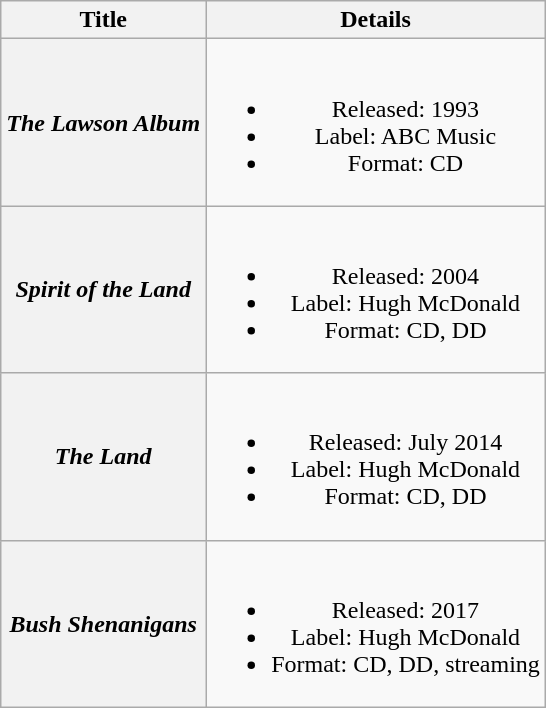<table class="wikitable plainrowheaders" style="text-align:center;" border="1">
<tr>
<th>Title</th>
<th>Details</th>
</tr>
<tr>
<th scope="row"><em>The Lawson Album</em></th>
<td><br><ul><li>Released: 1993</li><li>Label: ABC Music</li><li>Format: CD</li></ul></td>
</tr>
<tr>
<th scope="row"><em>Spirit of the Land</em></th>
<td><br><ul><li>Released: 2004</li><li>Label: Hugh McDonald</li><li>Format: CD, DD</li></ul></td>
</tr>
<tr>
<th scope="row"><em>The Land</em></th>
<td><br><ul><li>Released: July 2014</li><li>Label: Hugh McDonald</li><li>Format: CD, DD</li></ul></td>
</tr>
<tr>
<th scope="row"><em>Bush Shenanigans</em></th>
<td><br><ul><li>Released: 2017</li><li>Label: Hugh McDonald</li><li>Format: CD, DD, streaming</li></ul></td>
</tr>
</table>
